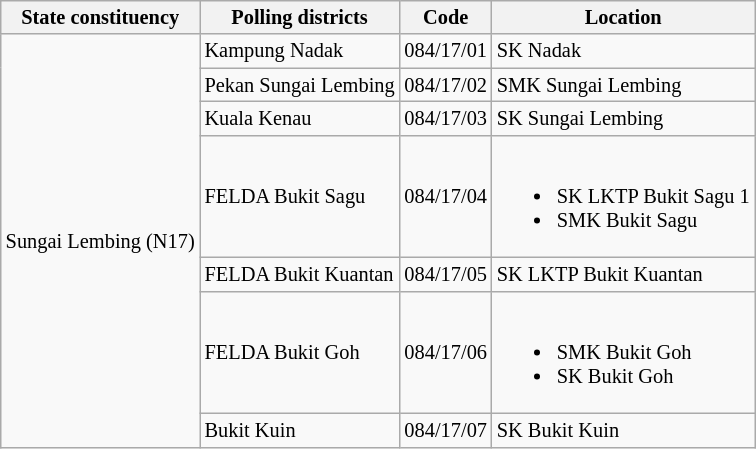<table class="wikitable sortable mw-collapsible" style="white-space:nowrap;font-size:85%">
<tr>
<th>State constituency</th>
<th>Polling districts</th>
<th>Code</th>
<th>Location</th>
</tr>
<tr>
<td rowspan="7">Sungai Lembing (N17)</td>
<td>Kampung Nadak</td>
<td>084/17/01</td>
<td>SK Nadak</td>
</tr>
<tr>
<td>Pekan Sungai Lembing</td>
<td>084/17/02</td>
<td>SMK Sungai Lembing</td>
</tr>
<tr>
<td>Kuala Kenau</td>
<td>084/17/03</td>
<td>SK Sungai Lembing</td>
</tr>
<tr>
<td>FELDA Bukit Sagu</td>
<td>084/17/04</td>
<td><br><ul><li>SK LKTP Bukit Sagu 1</li><li>SMK Bukit Sagu</li></ul></td>
</tr>
<tr>
<td>FELDA Bukit Kuantan</td>
<td>084/17/05</td>
<td>SK LKTP Bukit Kuantan</td>
</tr>
<tr>
<td>FELDA Bukit Goh</td>
<td>084/17/06</td>
<td><br><ul><li>SMK Bukit Goh</li><li>SK Bukit Goh</li></ul></td>
</tr>
<tr>
<td>Bukit Kuin</td>
<td>084/17/07</td>
<td>SK Bukit Kuin</td>
</tr>
</table>
